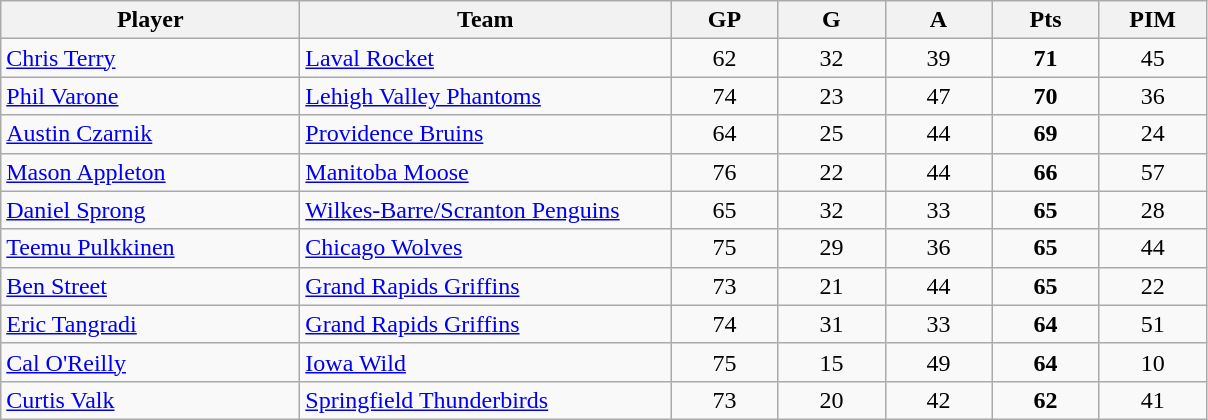<table class="wikitable sortable" style="text-align:center">
<tr>
<th style="width:12em">Player</th>
<th style="width:15em">Team</th>
<th style="width:4em">GP</th>
<th style="width:4em">G</th>
<th style="width:4em">A</th>
<th style="width:4em">Pts</th>
<th style="width:4em">PIM</th>
</tr>
<tr>
<td align=left><a href='#'>Chris Terry</a></td>
<td align=left><a href='#'>Laval Rocket</a></td>
<td>62</td>
<td>32</td>
<td>39</td>
<td><strong>71</strong></td>
<td>45</td>
</tr>
<tr>
<td align=left><a href='#'>Phil Varone</a></td>
<td align=left><a href='#'>Lehigh Valley Phantoms</a></td>
<td>74</td>
<td>23</td>
<td>47</td>
<td><strong>70</strong></td>
<td>36</td>
</tr>
<tr>
<td align=left><a href='#'>Austin Czarnik</a></td>
<td align=left><a href='#'>Providence Bruins</a></td>
<td>64</td>
<td>25</td>
<td>44</td>
<td><strong>69</strong></td>
<td>24</td>
</tr>
<tr>
<td align=left><a href='#'>Mason Appleton</a></td>
<td align=left><a href='#'>Manitoba Moose</a></td>
<td>76</td>
<td>22</td>
<td>44</td>
<td><strong>66</strong></td>
<td>57</td>
</tr>
<tr>
<td align=left><a href='#'>Daniel Sprong</a></td>
<td align=left><a href='#'>Wilkes-Barre/Scranton Penguins</a></td>
<td>65</td>
<td>32</td>
<td>33</td>
<td><strong>65</strong></td>
<td>28</td>
</tr>
<tr>
<td align=left><a href='#'>Teemu Pulkkinen</a></td>
<td align=left><a href='#'>Chicago Wolves</a></td>
<td>75</td>
<td>29</td>
<td>36</td>
<td><strong>65</strong></td>
<td>44</td>
</tr>
<tr>
<td align=left><a href='#'>Ben Street</a></td>
<td align=left><a href='#'>Grand Rapids Griffins</a></td>
<td>73</td>
<td>21</td>
<td>44</td>
<td><strong>65</strong></td>
<td>22</td>
</tr>
<tr>
<td align=left><a href='#'>Eric Tangradi</a></td>
<td align=left><a href='#'>Grand Rapids Griffins</a></td>
<td>74</td>
<td>31</td>
<td>33</td>
<td><strong>64</strong></td>
<td>51</td>
</tr>
<tr>
<td align=left><a href='#'>Cal O'Reilly</a></td>
<td align=left><a href='#'>Iowa Wild</a></td>
<td>75</td>
<td>15</td>
<td>49</td>
<td><strong>64</strong></td>
<td>10</td>
</tr>
<tr>
<td align=left><a href='#'>Curtis Valk</a></td>
<td align=left><a href='#'>Springfield Thunderbirds</a></td>
<td>73</td>
<td>20</td>
<td>42</td>
<td><strong>62</strong></td>
<td>41</td>
</tr>
</table>
